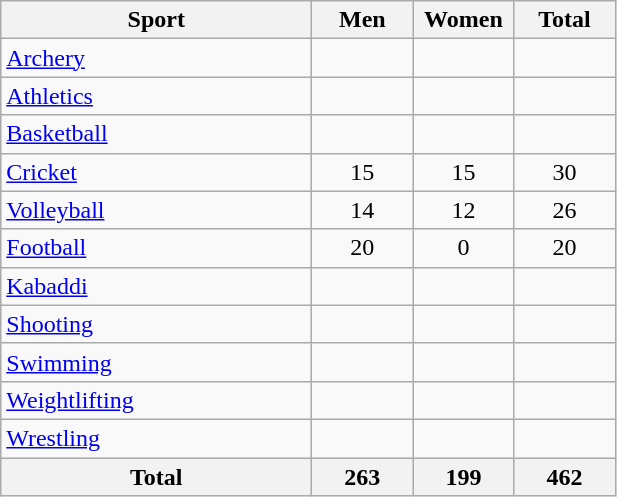<table class="wikitable" style="text-align:center;">
<tr>
<th width=200>Sport</th>
<th width=60>Men</th>
<th width=60>Women</th>
<th width=60>Total</th>
</tr>
<tr>
<td align=left><a href='#'>Archery</a></td>
<td></td>
<td></td>
<td></td>
</tr>
<tr>
<td align=left><a href='#'>Athletics</a></td>
<td></td>
<td></td>
<td></td>
</tr>
<tr>
<td align=left><a href='#'>Basketball</a></td>
<td></td>
<td></td>
<td></td>
</tr>
<tr>
<td align=left><a href='#'>Cricket</a></td>
<td>15</td>
<td>15</td>
<td>30</td>
</tr>
<tr>
<td align=left><a href='#'>Volleyball</a></td>
<td>14</td>
<td>12</td>
<td>26</td>
</tr>
<tr>
<td align=left><a href='#'>Football</a></td>
<td>20</td>
<td>0</td>
<td>20</td>
</tr>
<tr>
<td align=left><a href='#'>Kabaddi</a></td>
<td></td>
<td></td>
<td></td>
</tr>
<tr>
<td align=left><a href='#'>Shooting</a></td>
<td></td>
<td></td>
<td></td>
</tr>
<tr>
<td align=left><a href='#'>Swimming</a></td>
<td></td>
<td></td>
<td></td>
</tr>
<tr>
<td align=left><a href='#'>Weightlifting</a></td>
<td></td>
<td></td>
<td></td>
</tr>
<tr>
<td align=left><a href='#'>Wrestling</a></td>
<td></td>
<td></td>
<td></td>
</tr>
<tr>
<th>Total</th>
<th>263</th>
<th>199</th>
<th>462</th>
</tr>
</table>
